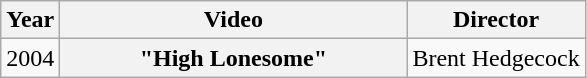<table class="wikitable plainrowheaders">
<tr>
<th>Year</th>
<th style="width:14em;">Video</th>
<th>Director</th>
</tr>
<tr>
<td>2004</td>
<th scope="row">"High Lonesome"</th>
<td>Brent Hedgecock</td>
</tr>
</table>
